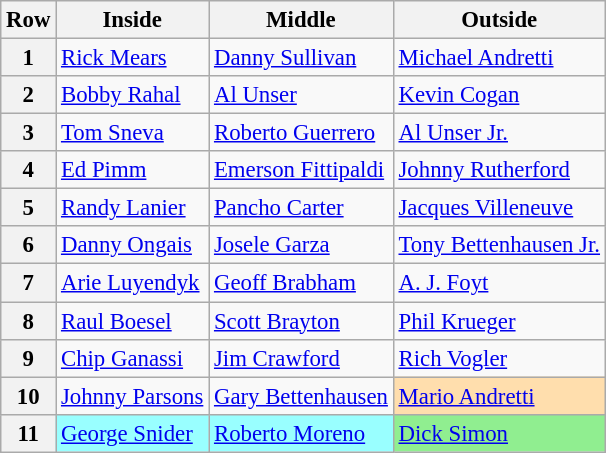<table class="wikitable" style="font-size: 95%;">
<tr>
<th>Row</th>
<th>Inside</th>
<th>Middle</th>
<th>Outside</th>
</tr>
<tr>
<th>1</th>
<td> <a href='#'>Rick Mears</a> <strong></strong></td>
<td> <a href='#'>Danny Sullivan</a> <strong></strong></td>
<td> <a href='#'>Michael Andretti</a></td>
</tr>
<tr>
<th>2</th>
<td> <a href='#'>Bobby Rahal</a></td>
<td> <a href='#'>Al Unser</a> <strong></strong></td>
<td> <a href='#'>Kevin Cogan</a></td>
</tr>
<tr>
<th>3</th>
<td> <a href='#'>Tom Sneva</a> <strong></strong></td>
<td> <a href='#'>Roberto Guerrero</a></td>
<td> <a href='#'>Al Unser Jr.</a></td>
</tr>
<tr>
<th>4</th>
<td> <a href='#'>Ed Pimm</a></td>
<td> <a href='#'>Emerson Fittipaldi</a></td>
<td> <a href='#'>Johnny Rutherford</a> <strong></strong></td>
</tr>
<tr>
<th>5</th>
<td> <a href='#'>Randy Lanier</a> <strong></strong></td>
<td> <a href='#'>Pancho Carter</a></td>
<td> <a href='#'>Jacques Villeneuve</a> <strong></strong></td>
</tr>
<tr>
<th>6</th>
<td> <a href='#'>Danny Ongais</a></td>
<td> <a href='#'>Josele Garza</a></td>
<td> <a href='#'>Tony Bettenhausen Jr.</a></td>
</tr>
<tr>
<th>7</th>
<td> <a href='#'>Arie Luyendyk</a></td>
<td> <a href='#'>Geoff Brabham</a></td>
<td> <a href='#'>A. J. Foyt</a> <strong></strong></td>
</tr>
<tr>
<th>8</th>
<td> <a href='#'>Raul Boesel</a></td>
<td> <a href='#'>Scott Brayton</a></td>
<td> <a href='#'>Phil Krueger</a> <strong></strong></td>
</tr>
<tr>
<th>9</th>
<td> <a href='#'>Chip Ganassi</a></td>
<td> <a href='#'>Jim Crawford</a></td>
<td> <a href='#'>Rich Vogler</a></td>
</tr>
<tr>
<th>10</th>
<td> <a href='#'>Johnny Parsons</a></td>
<td> <a href='#'>Gary Bettenhausen</a></td>
<td style="background:NavajoWhite"> <a href='#'>Mario Andretti</a> <strong></strong></td>
</tr>
<tr>
<th>11</th>
<td style="background:#99FFFF"> <a href='#'>George Snider</a></td>
<td style="background:#99FFFF"> <a href='#'>Roberto Moreno</a> <strong></strong></td>
<td style="background:Lightgreen"> <a href='#'>Dick Simon</a></td>
</tr>
</table>
